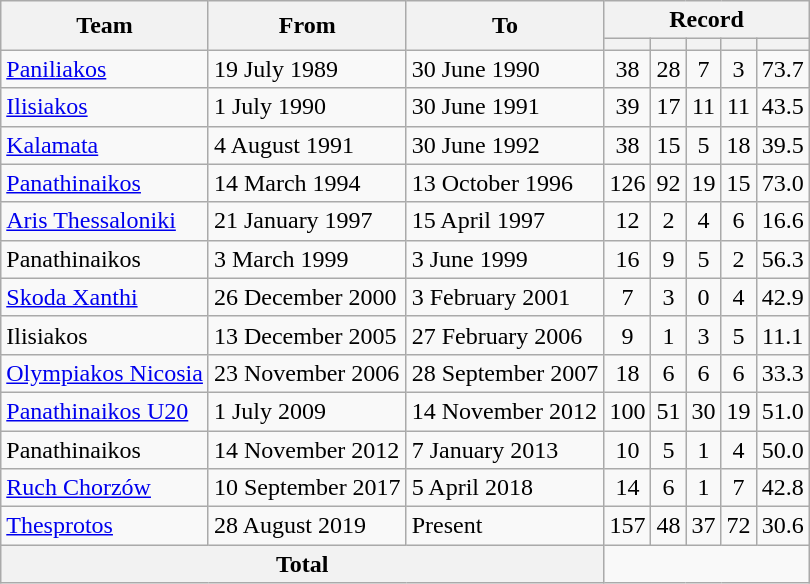<table class="wikitable" style="text-align:center">
<tr>
<th rowspan="2">Team</th>
<th rowspan="2">From</th>
<th rowspan="2">To</th>
<th colspan="5">Record</th>
</tr>
<tr>
<th></th>
<th></th>
<th></th>
<th></th>
<th></th>
</tr>
<tr>
<td align="left"><a href='#'>Paniliakos</a></td>
<td align="left">19 July 1989</td>
<td align="left">30 June 1990</td>
<td>38</td>
<td>28</td>
<td>7</td>
<td>3</td>
<td>73.7</td>
</tr>
<tr>
<td align="left"><a href='#'>Ilisiakos</a></td>
<td align="left">1 July 1990</td>
<td align="left">30 June 1991</td>
<td>39</td>
<td>17</td>
<td>11</td>
<td>11</td>
<td>43.5</td>
</tr>
<tr>
<td align="left"><a href='#'>Kalamata</a></td>
<td align="left">4 August 1991</td>
<td align="left">30 June 1992</td>
<td>38</td>
<td>15</td>
<td>5</td>
<td>18</td>
<td>39.5</td>
</tr>
<tr>
<td align="left"><a href='#'>Panathinaikos</a></td>
<td align="left">14 March 1994</td>
<td align="left">13 October 1996</td>
<td>126</td>
<td>92</td>
<td>19</td>
<td>15</td>
<td>73.0</td>
</tr>
<tr>
<td align="left"><a href='#'>Aris Thessaloniki</a></td>
<td align="left">21 January 1997</td>
<td align="left">15 April 1997</td>
<td>12</td>
<td>2</td>
<td>4</td>
<td>6</td>
<td>16.6</td>
</tr>
<tr>
<td align="left">Panathinaikos</td>
<td align="left">3 March 1999</td>
<td align="left">3 June 1999</td>
<td>16</td>
<td>9</td>
<td>5</td>
<td>2</td>
<td>56.3</td>
</tr>
<tr>
<td align="left"><a href='#'>Skoda Xanthi</a></td>
<td align="left">26 December 2000</td>
<td align="left">3 February 2001</td>
<td>7</td>
<td>3</td>
<td>0</td>
<td>4</td>
<td>42.9</td>
</tr>
<tr>
<td align="left">Ilisiakos</td>
<td align="left">13 December 2005</td>
<td align="left">27 February 2006</td>
<td>9</td>
<td>1</td>
<td>3</td>
<td>5</td>
<td>11.1</td>
</tr>
<tr>
<td align="left"><a href='#'>Olympiakos Nicosia</a></td>
<td align="left">23 November 2006</td>
<td align="left">28 September 2007</td>
<td>18</td>
<td>6</td>
<td>6</td>
<td>6</td>
<td>33.3</td>
</tr>
<tr>
<td align="left"><a href='#'>Panathinaikos U20</a></td>
<td align="left">1 July 2009</td>
<td align="left">14 November 2012</td>
<td>100</td>
<td>51</td>
<td>30</td>
<td>19</td>
<td>51.0</td>
</tr>
<tr>
<td align="left">Panathinaikos</td>
<td align="left">14 November 2012</td>
<td align="left">7 January 2013</td>
<td>10</td>
<td>5</td>
<td>1</td>
<td>4</td>
<td>50.0</td>
</tr>
<tr>
<td align="left"><a href='#'>Ruch Chorzów</a></td>
<td align="left">10 September 2017</td>
<td align="left">5 April 2018</td>
<td>14</td>
<td>6</td>
<td>1</td>
<td>7</td>
<td>42.8</td>
</tr>
<tr>
<td align="left"><a href='#'>Thesprotos</a></td>
<td align="left">28 August 2019</td>
<td align="left">Present</td>
<td>157</td>
<td>48</td>
<td>37</td>
<td>72</td>
<td>30.6</td>
</tr>
<tr>
<th colspan=3>Total<br></th>
</tr>
</table>
